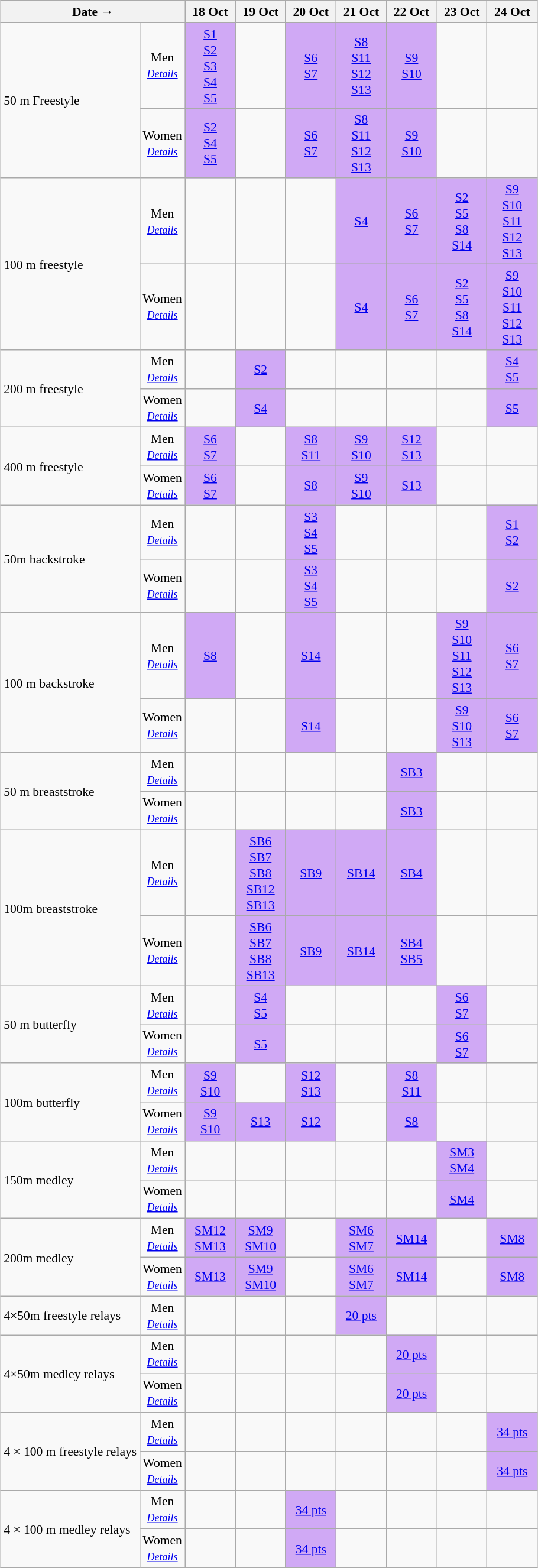<table class="wikitable" style="margin:0.5em auto; font-size:90%; line-height:1.25em;">
<tr align="center">
<th colspan="2">Date →</th>
<th width="50px">18 Oct</th>
<th width="50px">19 Oct</th>
<th width="50px">20 Oct</th>
<th width="50px">21 Oct</th>
<th width="50px">22 Oct</th>
<th width="50px">23 Oct</th>
<th width="50px">24 Oct</th>
</tr>
<tr align="center">
<td align="left" rowspan="2">50 m Freestyle</td>
<td>Men<br><small><em><a href='#'>Details</a></em></small></td>
<td bgcolor="#D0A9F5"><a href='#'>S1</a><br><a href='#'>S2</a><br><a href='#'>S3</a><br><a href='#'>S4</a><br><a href='#'>S5</a></td>
<td></td>
<td bgcolor="#D0A9F5"><a href='#'>S6</a><br><a href='#'>S7</a></td>
<td bgcolor="#D0A9F5"><a href='#'>S8</a><br><a href='#'>S11</a><br><a href='#'>S12</a><br><a href='#'>S13</a></td>
<td bgcolor="#D0A9F5"><a href='#'>S9</a><br><a href='#'>S10</a></td>
<td></td>
<td></td>
</tr>
<tr align="center">
<td>Women<br><small><em><a href='#'>Details</a></em></small></td>
<td bgcolor="#D0A9F5"><a href='#'>S2</a><br><a href='#'>S4</a><br><a href='#'>S5</a></td>
<td></td>
<td bgcolor="#D0A9F5"><a href='#'>S6</a><br><a href='#'>S7</a></td>
<td bgcolor="#D0A9F5"><a href='#'>S8</a><br><a href='#'>S11</a><br><a href='#'>S12</a><br><a href='#'>S13</a></td>
<td bgcolor="#D0A9F5"><a href='#'>S9</a><br><a href='#'>S10</a></td>
<td></td>
<td></td>
</tr>
<tr align="center">
<td align="left" rowspan="2">100 m freestyle</td>
<td>Men<br><small><em><a href='#'>Details</a></em></small></td>
<td></td>
<td></td>
<td></td>
<td bgcolor="#D0A9F5"><a href='#'>S4</a></td>
<td bgcolor="#D0A9F5"><a href='#'>S6</a><br><a href='#'>S7</a></td>
<td bgcolor="#D0A9F5"><a href='#'>S2</a><br><a href='#'>S5</a><br><a href='#'>S8</a><br><a href='#'>S14</a></td>
<td bgcolor="#D0A9F5"><a href='#'>S9</a><br><a href='#'>S10</a><br><a href='#'>S11</a><br><a href='#'>S12</a><br><a href='#'>S13</a></td>
</tr>
<tr align="center">
<td>Women<br><small><em><a href='#'>Details</a></em></small></td>
<td></td>
<td></td>
<td></td>
<td bgcolor="#D0A9F5"><a href='#'>S4</a></td>
<td bgcolor="#D0A9F5"><a href='#'>S6</a><br><a href='#'>S7</a></td>
<td bgcolor="#D0A9F5"><a href='#'>S2</a><br><a href='#'>S5</a><br><a href='#'>S8</a><br><a href='#'>S14</a></td>
<td bgcolor="#D0A9F5"><a href='#'>S9</a><br><a href='#'>S10</a><br><a href='#'>S11</a><br><a href='#'>S12</a><br><a href='#'>S13</a></td>
</tr>
<tr align="center">
<td align="left" rowspan="2">200 m freestyle</td>
<td>Men<br><small><em><a href='#'>Details</a></em></small></td>
<td></td>
<td bgcolor="#D0A9F5"><a href='#'>S2</a></td>
<td></td>
<td></td>
<td></td>
<td></td>
<td bgcolor="#D0A9F5"><a href='#'>S4</a><br><a href='#'>S5</a></td>
</tr>
<tr align="center">
<td>Women<br><small><em><a href='#'>Details</a></em></small></td>
<td></td>
<td bgcolor="#D0A9F5"><a href='#'>S4</a></td>
<td></td>
<td></td>
<td></td>
<td></td>
<td bgcolor="#D0A9F5"><a href='#'>S5</a></td>
</tr>
<tr align="center">
<td align="left" rowspan="2">400 m freestyle</td>
<td>Men<br><small><em><a href='#'>Details</a></em></small></td>
<td bgcolor="#D0A9F5"><a href='#'>S6</a><br><a href='#'>S7</a></td>
<td></td>
<td bgcolor="#D0A9F5"><a href='#'>S8</a><br><a href='#'>S11</a></td>
<td bgcolor="#D0A9F5"><a href='#'>S9</a><br><a href='#'>S10</a></td>
<td bgcolor="#D0A9F5"><a href='#'>S12</a><br><a href='#'>S13</a></td>
<td></td>
<td></td>
</tr>
<tr align="center">
<td>Women<br><small><em><a href='#'>Details</a></em></small></td>
<td bgcolor="#D0A9F5"><a href='#'>S6</a><br><a href='#'>S7</a></td>
<td></td>
<td bgcolor="#D0A9F5"><a href='#'>S8</a></td>
<td bgcolor="#D0A9F5"><a href='#'>S9</a><br><a href='#'>S10</a></td>
<td bgcolor="#D0A9F5"><a href='#'>S13</a></td>
<td></td>
<td></td>
</tr>
<tr align="center">
<td align="left" rowspan="2">50m backstroke</td>
<td>Men<br><small><em><a href='#'>Details</a></em></small></td>
<td></td>
<td></td>
<td bgcolor="#D0A9F5"><a href='#'>S3</a><br><a href='#'>S4</a><br><a href='#'>S5</a></td>
<td></td>
<td></td>
<td></td>
<td bgcolor="#D0A9F5"><a href='#'>S1</a><br><a href='#'>S2</a></td>
</tr>
<tr align="center">
<td>Women<br><small><em><a href='#'>Details</a></em></small></td>
<td></td>
<td></td>
<td bgcolor="#D0A9F5"><a href='#'>S3</a><br><a href='#'>S4</a><br><a href='#'>S5</a></td>
<td></td>
<td></td>
<td></td>
<td bgcolor="#D0A9F5"><a href='#'>S2</a></td>
</tr>
<tr align="center">
<td align="left" rowspan="2">100 m backstroke</td>
<td>Men<br><small><em><a href='#'>Details</a></em></small></td>
<td bgcolor="#D0A9F5"><a href='#'>S8</a></td>
<td></td>
<td bgcolor="#D0A9F5"><a href='#'>S14</a></td>
<td></td>
<td></td>
<td bgcolor="#D0A9F5"><a href='#'>S9</a><br><a href='#'>S10</a><br><a href='#'>S11</a><br><a href='#'>S12</a><br><a href='#'>S13</a></td>
<td bgcolor="#D0A9F5"><a href='#'>S6</a><br><a href='#'>S7</a></td>
</tr>
<tr align="center">
<td>Women<br><small><em><a href='#'>Details</a></em></small></td>
<td></td>
<td></td>
<td bgcolor="#D0A9F5"><a href='#'>S14</a></td>
<td></td>
<td></td>
<td bgcolor="#D0A9F5"><a href='#'>S9</a><br><a href='#'>S10</a><br><a href='#'>S13</a></td>
<td bgcolor="#D0A9F5"><a href='#'>S6</a><br><a href='#'>S7</a></td>
</tr>
<tr align="center">
<td align="left" rowspan="2">50 m breaststroke</td>
<td>Men<br><small><em><a href='#'>Details</a></em></small></td>
<td></td>
<td></td>
<td></td>
<td></td>
<td bgcolor="#D0A9F5"><a href='#'>SB3</a></td>
<td></td>
<td></td>
</tr>
<tr align="center">
<td>Women<br><small><em><a href='#'>Details</a></em></small></td>
<td></td>
<td></td>
<td></td>
<td></td>
<td bgcolor="#D0A9F5"><a href='#'>SB3</a></td>
<td></td>
<td></td>
</tr>
<tr align="center">
<td align="left" rowspan="2">100m breaststroke</td>
<td>Men<br><small><em><a href='#'>Details</a></em></small></td>
<td></td>
<td bgcolor="#D0A9F5"><a href='#'>SB6</a><br><a href='#'>SB7</a><br><a href='#'>SB8</a><br><a href='#'>SB12</a><br><a href='#'>SB13</a></td>
<td bgcolor="#D0A9F5"><a href='#'>SB9</a></td>
<td bgcolor="#D0A9F5"><a href='#'>SB14</a></td>
<td bgcolor="#D0A9F5"><a href='#'>SB4</a></td>
<td></td>
<td></td>
</tr>
<tr align="center">
<td>Women<br><small><em><a href='#'>Details</a></em></small></td>
<td></td>
<td bgcolor="#D0A9F5"><a href='#'>SB6</a><br><a href='#'>SB7</a><br><a href='#'>SB8</a><br><a href='#'>SB13</a></td>
<td bgcolor="#D0A9F5"><a href='#'>SB9</a></td>
<td bgcolor="#D0A9F5"><a href='#'>SB14</a></td>
<td bgcolor="#D0A9F5"><a href='#'>SB4</a><br><a href='#'>SB5</a></td>
<td></td>
<td></td>
</tr>
<tr align="center">
<td align="left" rowspan="2">50 m butterfly</td>
<td>Men<br><small><em><a href='#'>Details</a></em></small></td>
<td></td>
<td bgcolor="#D0A9F5"><a href='#'>S4</a><br><a href='#'>S5</a></td>
<td></td>
<td></td>
<td></td>
<td bgcolor="#D0A9F5"><a href='#'>S6</a><br><a href='#'>S7</a></td>
<td></td>
</tr>
<tr align="center">
<td>Women<br><small><em><a href='#'>Details</a></em></small></td>
<td></td>
<td bgcolor="#D0A9F5"><a href='#'>S5</a></td>
<td></td>
<td></td>
<td></td>
<td bgcolor="#D0A9F5"><a href='#'>S6</a><br><a href='#'>S7</a></td>
<td></td>
</tr>
<tr align="center">
<td align="left" rowspan="2">100m butterfly</td>
<td>Men<br><small><em><a href='#'>Details</a></em></small></td>
<td bgcolor="#D0A9F5"><a href='#'>S9</a><br><a href='#'>S10</a></td>
<td></td>
<td bgcolor="#D0A9F5"><a href='#'>S12</a><br><a href='#'>S13</a></td>
<td></td>
<td bgcolor="#D0A9F5"><a href='#'>S8</a><br><a href='#'>S11</a></td>
<td></td>
<td></td>
</tr>
<tr align="center">
<td>Women<br><small><em><a href='#'>Details</a></em></small></td>
<td bgcolor="#D0A9F5"><a href='#'>S9</a><br><a href='#'>S10</a></td>
<td bgcolor="#D0A9F5"><a href='#'>S13</a></td>
<td bgcolor="#D0A9F5"><a href='#'>S12</a></td>
<td></td>
<td bgcolor="#D0A9F5"><a href='#'>S8</a></td>
<td></td>
<td></td>
</tr>
<tr align="center">
<td align="left" rowspan="2">150m medley</td>
<td>Men<br><small><em><a href='#'>Details</a></em></small></td>
<td></td>
<td></td>
<td></td>
<td></td>
<td></td>
<td bgcolor="#D0A9F5"><a href='#'>SM3</a><br><a href='#'>SM4</a></td>
<td></td>
</tr>
<tr align="center">
<td>Women<br><small><em><a href='#'>Details</a></em></small></td>
<td></td>
<td></td>
<td></td>
<td></td>
<td></td>
<td bgcolor="#D0A9F5"><a href='#'>SM4</a></td>
<td></td>
</tr>
<tr align="center">
<td align="left" rowspan="2">200m medley</td>
<td>Men<br><small><em><a href='#'>Details</a></em></small></td>
<td bgcolor="#D0A9F5"><a href='#'>SM12</a><br><a href='#'>SM13</a></td>
<td bgcolor="#D0A9F5"><a href='#'>SM9</a><br><a href='#'>SM10</a></td>
<td></td>
<td bgcolor="#D0A9F5"><a href='#'>SM6</a><br><a href='#'>SM7</a></td>
<td bgcolor="#D0A9F5"><a href='#'>SM14</a></td>
<td></td>
<td bgcolor="#D0A9F5"><a href='#'>SM8</a></td>
</tr>
<tr align="center">
<td>Women<br><small><em><a href='#'>Details</a></em></small></td>
<td bgcolor="#D0A9F5"><a href='#'>SM13</a></td>
<td bgcolor="#D0A9F5"><a href='#'>SM9</a><br><a href='#'>SM10</a></td>
<td></td>
<td bgcolor="#D0A9F5"><a href='#'>SM6</a><br><a href='#'>SM7</a></td>
<td bgcolor="#D0A9F5"><a href='#'>SM14</a></td>
<td></td>
<td bgcolor="#D0A9F5"><a href='#'>SM8</a></td>
</tr>
<tr align="center">
<td align="left" rowspan="1">4×50m freestyle relays</td>
<td>Men<br><small><em><a href='#'>Details</a></em></small></td>
<td></td>
<td></td>
<td></td>
<td bgcolor="#D0A9F5"><a href='#'>20 pts</a></td>
<td></td>
<td></td>
<td></td>
</tr>
<tr align="center">
<td align="left" rowspan="2">4×50m medley relays</td>
<td>Men<br><small><em><a href='#'>Details</a></em></small></td>
<td></td>
<td></td>
<td></td>
<td></td>
<td bgcolor="#D0A9F5"><a href='#'>20 pts</a></td>
<td></td>
<td></td>
</tr>
<tr align="center">
<td>Women<br><small><em><a href='#'>Details</a></em></small></td>
<td></td>
<td></td>
<td></td>
<td></td>
<td bgcolor="#D0A9F5"><a href='#'>20 pts</a></td>
<td></td>
<td></td>
</tr>
<tr align="center">
<td align="left" rowspan="2">4 × 100 m freestyle relays</td>
<td>Men<br><small><em><a href='#'>Details</a></em></small></td>
<td></td>
<td></td>
<td></td>
<td></td>
<td></td>
<td></td>
<td bgcolor="#D0A9F5"><a href='#'>34 pts</a></td>
</tr>
<tr align="center">
<td>Women<br><small><em><a href='#'>Details</a></em></small></td>
<td></td>
<td></td>
<td></td>
<td></td>
<td></td>
<td></td>
<td bgcolor="#D0A9F5"><a href='#'>34 pts</a></td>
</tr>
<tr align="center">
<td align="left" rowspan="2">4 × 100 m medley relays</td>
<td>Men<br><small><em><a href='#'>Details</a></em></small></td>
<td></td>
<td></td>
<td bgcolor="#D0A9F5"><a href='#'>34 pts</a></td>
<td></td>
<td></td>
<td></td>
<td></td>
</tr>
<tr align="center">
<td>Women<br><small><em><a href='#'>Details</a></em></small></td>
<td></td>
<td></td>
<td bgcolor="#D0A9F5"><a href='#'>34 pts</a></td>
<td></td>
<td></td>
<td></td>
<td></td>
</tr>
</table>
